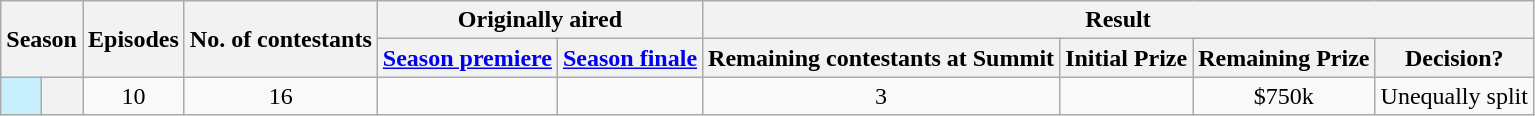<table class="wikitable plainrowheaders" style="text-align: center;">
<tr>
<th scope="col" colspan="2" rowspan="2">Season</th>
<th scope="col" rowspan="2">Episodes</th>
<th scope="col" rowspan="2">No. of contestants</th>
<th scope="col" colspan="2">Originally aired</th>
<th scope="col" colspan="4">Result</th>
</tr>
<tr>
<th scope="col"><a href='#'>Season premiere</a></th>
<th scope="col"><a href='#'>Season finale</a></th>
<th scope="col">Remaining contestants at Summit</th>
<th scope="col">Initial Prize</th>
<th scope="col">Remaining Prize</th>
<th scope="col">Decision?</th>
</tr>
<tr>
<td style="background:#c7effe; height:10px;"></td>
<th scope="row"></th>
<td>10</td>
<td>16</td>
<td></td>
<td></td>
<td>3</td>
<td></td>
<td>$750k</td>
<td>Unequally split </td>
</tr>
</table>
